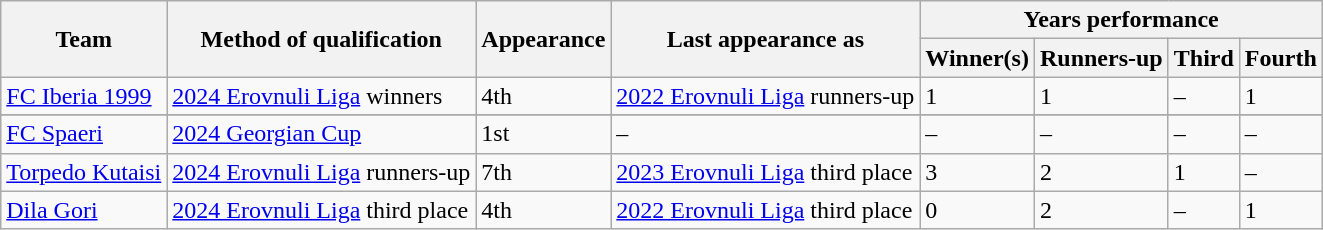<table class="wikitable">
<tr>
<th rowspan="2">Team</th>
<th rowspan="2">Method of qualification</th>
<th rowspan="2">Appearance</th>
<th rowspan="2">Last appearance as</th>
<th colspan="4">Years performance</th>
</tr>
<tr>
<th>Winner(s)</th>
<th>Runners-up</th>
<th>Third</th>
<th>Fourth</th>
</tr>
<tr>
<td><a href='#'>FC Iberia 1999</a></td>
<td><a href='#'>2024 Erovnuli Liga</a> winners</td>
<td>4th</td>
<td><a href='#'>2022 Erovnuli Liga</a> runners-up</td>
<td>1</td>
<td>1</td>
<td>–</td>
<td>1</td>
</tr>
<tr>
</tr>
<tr>
</tr>
<tr>
<td><a href='#'>FC Spaeri</a></td>
<td><a href='#'>2024 Georgian Cup</a></td>
<td>1st</td>
<td>–</td>
<td>–</td>
<td>–</td>
<td>–</td>
<td>–</td>
</tr>
<tr>
<td><a href='#'>Torpedo Kutaisi</a></td>
<td><a href='#'>2024 Erovnuli Liga</a> runners-up</td>
<td>7th</td>
<td><a href='#'>2023 Erovnuli Liga</a> third place</td>
<td>3</td>
<td>2</td>
<td>1</td>
<td>–</td>
</tr>
<tr>
<td><a href='#'>Dila Gori</a></td>
<td><a href='#'>2024 Erovnuli Liga</a> third place</td>
<td>4th</td>
<td><a href='#'>2022 Erovnuli Liga</a> third place</td>
<td>0</td>
<td>2</td>
<td>–</td>
<td>1</td>
</tr>
</table>
